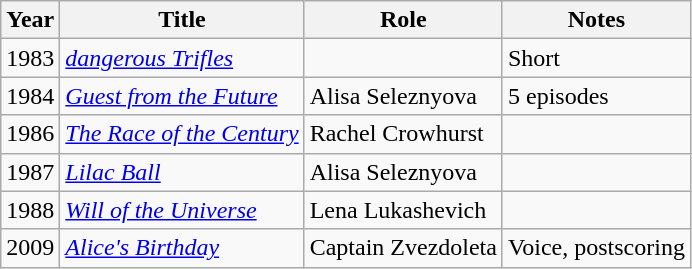<table class="wikitable">
<tr>
<th>Year</th>
<th>Title</th>
<th>Role</th>
<th>Notes</th>
</tr>
<tr>
<td>1983</td>
<td><em><a href='#'>dangerous Trifles</a></em></td>
<td></td>
<td>Short</td>
</tr>
<tr>
<td>1984</td>
<td><em><a href='#'>Guest from the Future</a></em></td>
<td>Alisa Seleznyova</td>
<td>5 episodes</td>
</tr>
<tr>
<td>1986</td>
<td><em><a href='#'>The Race of the Century</a></em></td>
<td>Rachel Crowhurst</td>
<td></td>
</tr>
<tr>
<td>1987</td>
<td><em><a href='#'>Lilac Ball</a></em></td>
<td>Alisa Seleznyova</td>
<td></td>
</tr>
<tr>
<td>1988</td>
<td><em><a href='#'>Will of the Universe</a></em></td>
<td>Lena Lukashevich</td>
<td></td>
</tr>
<tr>
<td>2009</td>
<td><em><a href='#'>Alice's Birthday</a></em></td>
<td>Captain Zvezdoleta</td>
<td>Voice, postscoring</td>
</tr>
</table>
